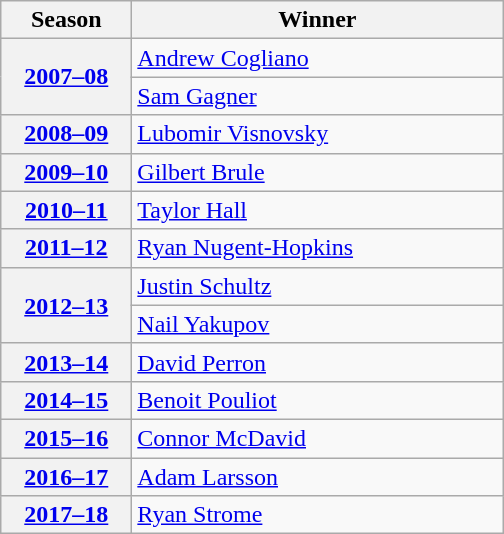<table class="wikitable">
<tr>
<th scope="col" style="width:5em">Season</th>
<th scope="col" style="width:15em">Winner</th>
</tr>
<tr>
<th scope="row" rowspan="2"><a href='#'>2007–08</a></th>
<td><a href='#'>Andrew Cogliano</a></td>
</tr>
<tr>
<td><a href='#'>Sam Gagner</a></td>
</tr>
<tr>
<th scope="row"><a href='#'>2008–09</a></th>
<td><a href='#'>Lubomir Visnovsky</a></td>
</tr>
<tr>
<th scope="row"><a href='#'>2009–10</a></th>
<td><a href='#'>Gilbert Brule</a></td>
</tr>
<tr>
<th scope="row"><a href='#'>2010–11</a></th>
<td><a href='#'>Taylor Hall</a></td>
</tr>
<tr>
<th scope="row"><a href='#'>2011–12</a></th>
<td><a href='#'>Ryan Nugent-Hopkins</a></td>
</tr>
<tr>
<th scope="row" rowspan="2"><a href='#'>2012–13</a></th>
<td><a href='#'>Justin Schultz</a></td>
</tr>
<tr>
<td><a href='#'>Nail Yakupov</a></td>
</tr>
<tr>
<th scope="row"><a href='#'>2013–14</a></th>
<td><a href='#'>David Perron</a></td>
</tr>
<tr>
<th scope="row"><a href='#'>2014–15</a></th>
<td><a href='#'>Benoit Pouliot</a></td>
</tr>
<tr>
<th scope="row"><a href='#'>2015–16</a></th>
<td><a href='#'>Connor McDavid</a></td>
</tr>
<tr>
<th scope="row"><a href='#'>2016–17</a></th>
<td><a href='#'>Adam Larsson</a></td>
</tr>
<tr>
<th scope="row"><a href='#'>2017–18</a></th>
<td><a href='#'>Ryan Strome</a></td>
</tr>
</table>
